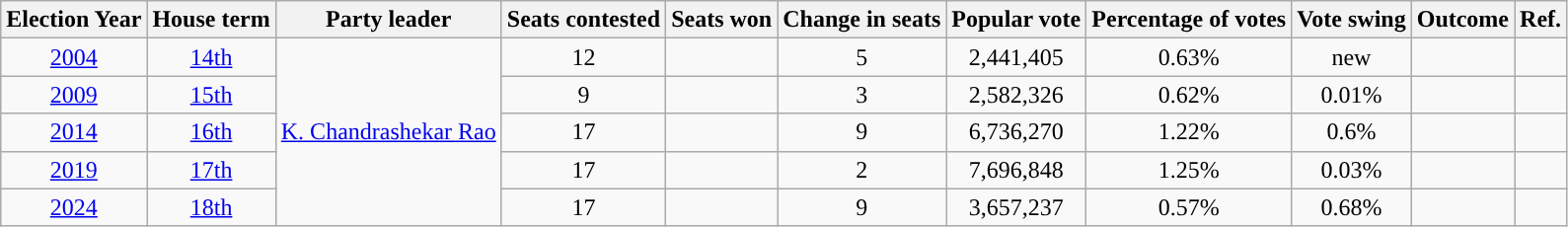<table class="wikitable sortable" style="text-align:center;">
<tr>
<th Style="background-color:">Election Year</th>
<th Style="background-color:">House term</th>
<th Style="background-color:">Party leader</th>
<th Style="background-color:">Seats contested</th>
<th Style="background-color:">Seats won</th>
<th Style="background-color:">Change in seats</th>
<th Style="background-color:">Popular vote</th>
<th Style="background-color:">Percentage of votes</th>
<th Style="background-color:">Vote swing</th>
<th Style="background-color:">Outcome</th>
<th Style="background-color:">Ref.</th>
</tr>
<tr>
<td><a href='#'>2004</a></td>
<td><a href='#'>14th</a></td>
<td rowspan=5><a href='#'>K. Chandrashekar Rao</a></td>
<td>12</td>
<td></td>
<td>5</td>
<td>2,441,405</td>
<td>0.63%</td>
<td> new</td>
<td></td>
<td></td>
</tr>
<tr>
<td><a href='#'>2009</a></td>
<td><a href='#'>15th</a></td>
<td>9</td>
<td></td>
<td>3</td>
<td>2,582,326</td>
<td>0.62%</td>
<td> 0.01%</td>
<td></td>
<td></td>
</tr>
<tr>
<td><a href='#'>2014</a></td>
<td><a href='#'>16th</a></td>
<td>17</td>
<td></td>
<td>9</td>
<td>6,736,270</td>
<td>1.22%</td>
<td> 0.6%</td>
<td></td>
<td></td>
</tr>
<tr>
<td><a href='#'>2019</a></td>
<td><a href='#'>17th</a></td>
<td>17</td>
<td></td>
<td>2</td>
<td>7,696,848</td>
<td>1.25%</td>
<td> 0.03%</td>
<td></td>
<td></td>
</tr>
<tr>
<td><a href='#'>2024</a></td>
<td><a href='#'>18th</a></td>
<td>17</td>
<td></td>
<td>9</td>
<td>3,657,237</td>
<td>0.57%</td>
<td> 0.68%</td>
<td></td>
<td></td>
</tr>
</table>
